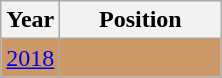<table class="wikitable" style="text-align: center;">
<tr>
<th>Year</th>
<th width="100">Position</th>
</tr>
<tr bgcolor=cc9966>
<td> <a href='#'>2018</a></td>
<td></td>
</tr>
</table>
